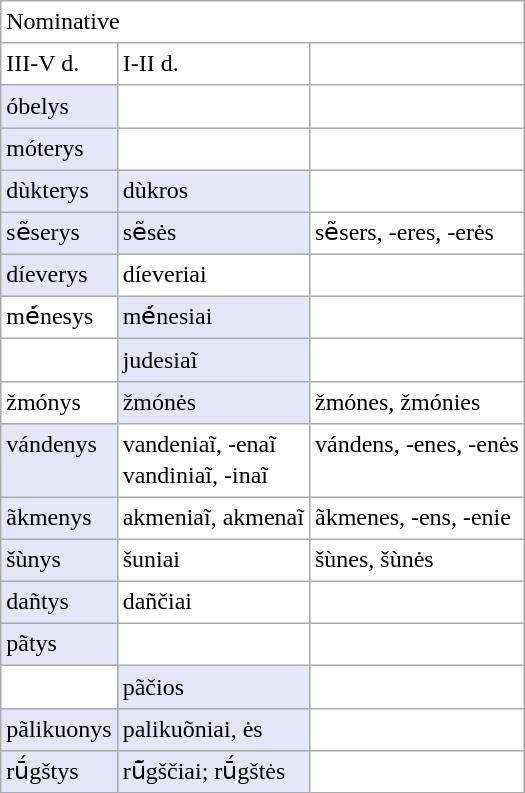<table class=wikitable style="background: #FFFFFF; line-height: 1.3em;">
<tr>
<td colspan=3>Nominative</td>
</tr>
<tr>
<td>III-V d.</td>
<td>I-II d.</td>
</tr>
<tr>
<td style="background: #E6E6FA">óbelys</td>
<td></td>
<td></td>
</tr>
<tr>
<td style="background: #E6E6FA">móterys</td>
<td></td>
<td></td>
</tr>
<tr>
<td style="background: #E6E6FA">dùkterys</td>
<td style="background: #E6E6FA">dùkros</td>
<td></td>
</tr>
<tr>
<td style="background: #E6E6FA">sẽserys</td>
<td style="background: #E6E6FA">sẽsės</td>
<td>sẽsers, -eres, -erės</td>
</tr>
<tr>
<td style="background: #E6E6FA">díeverys</td>
<td>díeveriai</td>
<td></td>
</tr>
<tr>
<td>mė́nesys</td>
<td style="background: #E6E6FA">mė́nesiai</td>
<td></td>
</tr>
<tr>
<td></td>
<td style="background: #E6E6FA">judesiaĩ</td>
<td></td>
</tr>
<tr>
<td>žmónys</td>
<td style="background: #E6E6FA">žmónės</td>
<td>žmónes, žmónies</td>
</tr>
<tr valign=top>
<td style="background: #E6E6FA">vándenys</td>
<td>vandeniaĩ, -enaĩ<br>vandiniaĩ, -inaĩ</td>
<td>vándens, -enes, -enės</td>
</tr>
<tr>
<td style="background: #E6E6FA">ãkmenys</td>
<td>akmeniaĩ, akmenaĩ</td>
<td>ãkmenes, -ens, -enie</td>
</tr>
<tr>
<td style="background: #E6E6FA">šùnys</td>
<td>šuniai</td>
<td>šùnes, šùnės</td>
</tr>
<tr>
<td style="background: #E6E6FA">dañtys</td>
<td>dañčiai</td>
<td></td>
</tr>
<tr>
<td style="background: #E6E6FA">pãtys</td>
<td></td>
<td></td>
</tr>
<tr>
<td></td>
<td style="background: #E6E6FA">pãčios</td>
<td></td>
</tr>
<tr>
<td style="background: #E6E6FA">pãlikuonys</td>
<td style="background: #E6E6FA">palikuõniai, ės</td>
<td></td>
</tr>
<tr>
<td style="background: #E6E6FA">rū́gštys</td>
<td style="background: #E6E6FA">rū̃gščiai; rū́gštės</td>
<td></td>
</tr>
</table>
